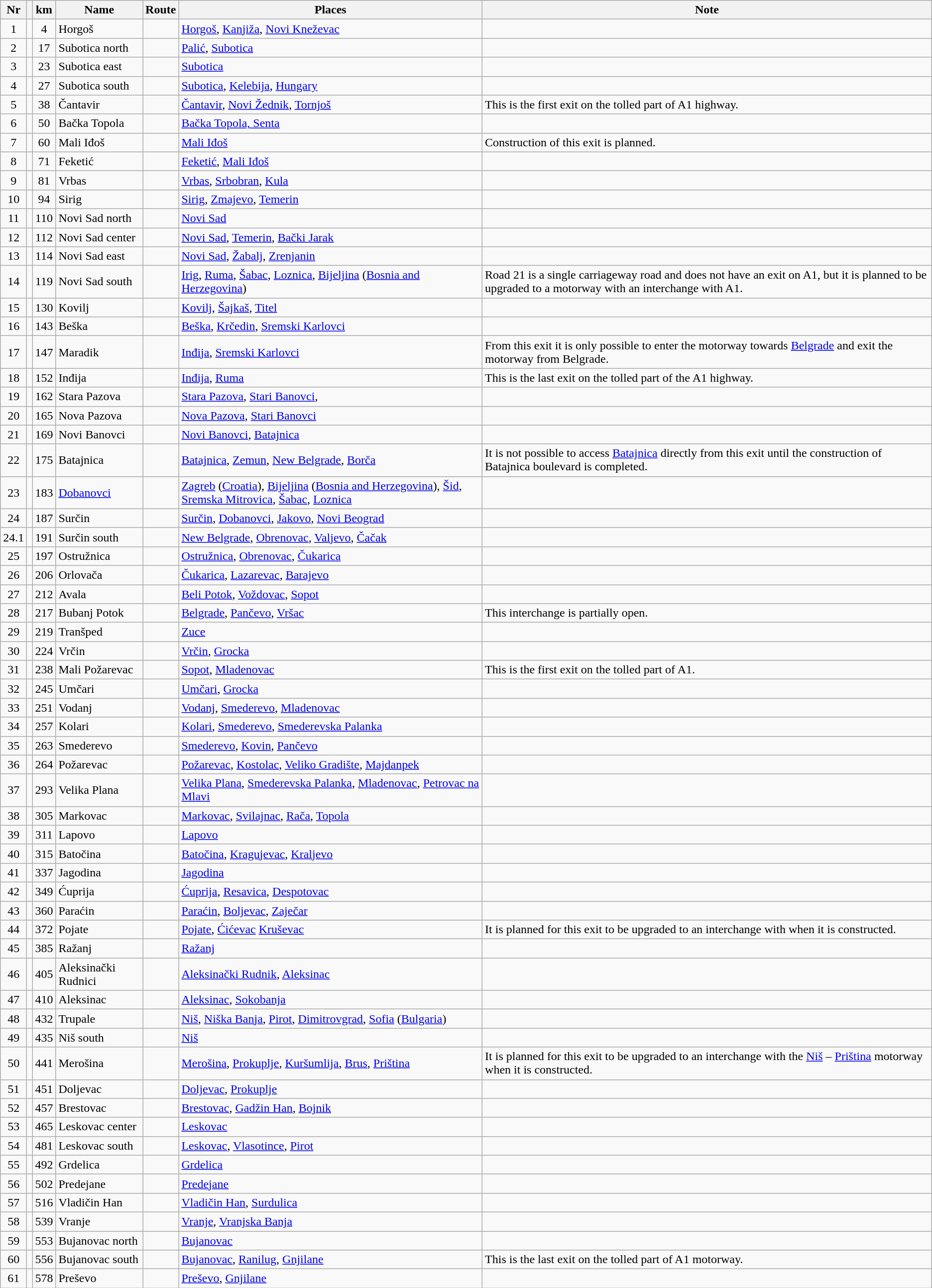<table class="wikitable">
<tr>
<th>Nr</th>
<th></th>
<th>km</th>
<th>Name</th>
<th>Route</th>
<th>Places</th>
<th>Note</th>
</tr>
<tr>
<td align="center">1</td>
<td></td>
<td align="center">4</td>
<td align="left">Horgoš</td>
<td align="center"></td>
<td align="left"><a href='#'>Horgoš</a>, <a href='#'>Kanjiža</a>, <a href='#'>Novi Kneževac</a></td>
<td></td>
</tr>
<tr>
<td align="center">2</td>
<td></td>
<td align="center">17</td>
<td align="left">Subotica north</td>
<td align="center"></td>
<td align="left"><a href='#'>Palić</a>, <a href='#'>Subotica</a></td>
<td></td>
</tr>
<tr>
<td align="center">3</td>
<td></td>
<td align="center">23</td>
<td align="left">Subotica east</td>
<td align="center"></td>
<td align="left"><a href='#'>Subotica</a></td>
<td></td>
</tr>
<tr>
<td align="center">4</td>
<td></td>
<td align="center">27</td>
<td align="left">Subotica south</td>
<td align="center"></td>
<td align="left"><a href='#'>Subotica</a>, <a href='#'>Kelebija</a>, <a href='#'>Hungary</a></td>
<td></td>
</tr>
<tr>
<td align="center">5</td>
<td></td>
<td align="center">38</td>
<td align="left">Čantavir</td>
<td align="center"></td>
<td align="left"><a href='#'>Čantavir</a>, <a href='#'>Novi Žednik</a>, <a href='#'>Tornjoš</a></td>
<td>This is the first exit on the tolled part of A1 highway.</td>
</tr>
<tr>
<td align="center">6</td>
<td></td>
<td align="center">50</td>
<td align="left">Bačka Topola</td>
<td align="center"></td>
<td align="left"><a href='#'>Bačka Topola, Senta</a></td>
<td></td>
</tr>
<tr>
<td align="center">7</td>
<td></td>
<td align="center">60</td>
<td align="left">Mali Iđoš</td>
<td></td>
<td align="left"><a href='#'>Mali Iđoš</a></td>
<td>Construction of this exit is planned.</td>
</tr>
<tr>
<td align="center">8</td>
<td></td>
<td align="center">71</td>
<td align="left">Feketić</td>
<td align="center"></td>
<td align="left"><a href='#'>Feketić</a>, <a href='#'>Mali Iđoš</a></td>
<td></td>
</tr>
<tr>
<td align="center">9</td>
<td></td>
<td align="center">81</td>
<td align="left">Vrbas</td>
<td align="center"></td>
<td align="left"><a href='#'>Vrbas</a>, <a href='#'>Srbobran</a>, <a href='#'>Kula</a></td>
<td></td>
</tr>
<tr>
<td align="center">10</td>
<td></td>
<td align="center">94</td>
<td align="left">Sirig</td>
<td align="center"></td>
<td align="left"><a href='#'>Sirig</a>, <a href='#'>Zmajevo</a>, <a href='#'>Temerin</a></td>
<td></td>
</tr>
<tr>
<td align="center">11</td>
<td></td>
<td align="center">110</td>
<td align="left">Novi Sad north</td>
<td></td>
<td align="left"><a href='#'>Novi Sad</a></td>
<td></td>
</tr>
<tr>
<td align="center">12</td>
<td></td>
<td align="center">112</td>
<td align="left">Novi Sad center</td>
<td align="center"><br></td>
<td align="left"><a href='#'>Novi Sad</a>, <a href='#'>Temerin</a>, <a href='#'>Bački Jarak</a></td>
<td></td>
</tr>
<tr>
<td align="center">13</td>
<td></td>
<td align="center">114</td>
<td align="left">Novi Sad east</td>
<td align="center"></td>
<td align="left"><a href='#'>Novi Sad</a>, <a href='#'>Žabalj</a>, <a href='#'>Zrenjanin</a></td>
<td></td>
</tr>
<tr>
<td align="center">14</td>
<td></td>
<td align="center">119</td>
<td align="left">Novi Sad south</td>
<td align="center"></td>
<td align="left"><a href='#'>Irig</a>, <a href='#'>Ruma</a>, <a href='#'>Šabac</a>, <a href='#'>Loznica</a>, <a href='#'>Bijeljina</a> (<a href='#'>Bosnia and Herzegovina</a>)</td>
<td>Road 21 is a single carriageway road and does not have an exit on A1, but it is planned to be upgraded to a motorway with an interchange with A1.</td>
</tr>
<tr>
<td align="center">15</td>
<td></td>
<td align="center">130</td>
<td align="left">Kovilj</td>
<td align="center"></td>
<td align="left"><a href='#'>Kovilj</a>, <a href='#'>Šajkaš</a>, <a href='#'>Titel</a></td>
<td></td>
</tr>
<tr>
<td align="center">16</td>
<td></td>
<td align="center">143</td>
<td align="left">Beška</td>
<td></td>
<td align="left"><a href='#'>Beška</a>, <a href='#'>Krčedin</a>, <a href='#'>Sremski Karlovci</a></td>
<td></td>
</tr>
<tr>
<td align="center">17</td>
<td></td>
<td align="center">147</td>
<td align="left">Maradik</td>
<td align="center"></td>
<td align="left"><a href='#'>Inđija</a>, <a href='#'>Sremski Karlovci</a></td>
<td>From this exit it is only possible to enter the motorway towards <a href='#'>Belgrade</a> and exit the motorway from Belgrade.</td>
</tr>
<tr>
<td align="center">18</td>
<td></td>
<td align="center">152</td>
<td align="left">Inđija</td>
<td align="center"></td>
<td align="left"><a href='#'>Inđija</a>, <a href='#'>Ruma</a></td>
<td>This is the last exit on the tolled part of the A1 highway.</td>
</tr>
<tr>
<td align="center">19</td>
<td></td>
<td align="center">162</td>
<td align="left">Stara Pazova</td>
<td align="center"></td>
<td align="left"><a href='#'>Stara Pazova</a>, <a href='#'>Stari Banovci</a>,</td>
<td></td>
</tr>
<tr>
<td align="center">20</td>
<td></td>
<td align="center">165</td>
<td align="left">Nova Pazova</td>
<td></td>
<td align="left"><a href='#'>Nova Pazova</a>, <a href='#'>Stari Banovci</a></td>
<td></td>
</tr>
<tr>
<td align="center">21</td>
<td></td>
<td align="center">169</td>
<td align="left">Novi Banovci</td>
<td align="center"></td>
<td align="left"><a href='#'>Novi Banovci</a>, <a href='#'>Batajnica</a></td>
<td></td>
</tr>
<tr>
<td align="center">22</td>
<td></td>
<td align="center">175</td>
<td align="left">Batajnica</td>
<td align="center"></td>
<td align="left"><a href='#'>Batajnica</a>, <a href='#'>Zemun</a>, <a href='#'>New Belgrade</a>, <a href='#'>Borča</a></td>
<td>It is not possible to access <a href='#'>Batajnica</a> directly from this exit until the construction of Batajnica boulevard is completed.</td>
</tr>
<tr>
<td align="center">23</td>
<td></td>
<td align="center">183</td>
<td align="left"><a href='#'>Dobanovci</a></td>
<td align="center"></td>
<td align="left"><a href='#'>Zagreb</a> (<a href='#'>Croatia</a>), <a href='#'>Bijeljina</a> (<a href='#'>Bosnia and Herzegovina</a>), <a href='#'>Šid</a>, <a href='#'>Sremska Mitrovica</a>, <a href='#'>Šabac</a>, <a href='#'>Loznica</a></td>
<td></td>
</tr>
<tr>
<td align="center">24</td>
<td></td>
<td align="center">187</td>
<td align="left">Surčin</td>
<td align="center"></td>
<td align="left"><a href='#'>Surčin</a>, <a href='#'>Dobanovci</a>, <a href='#'>Jakovo</a>, <a href='#'>Novi Beograd</a></td>
<td></td>
</tr>
<tr>
<td align="center">24.1</td>
<td></td>
<td align="center">191</td>
<td align="left">Surčin south</td>
<td align="center"></td>
<td align="left"><a href='#'>New Belgrade</a>, <a href='#'>Obrenovac</a>, <a href='#'>Valjevo</a>, <a href='#'>Čačak</a></td>
<td></td>
</tr>
<tr>
<td align="center">25</td>
<td></td>
<td align="center">197</td>
<td align="left">Ostružnica</td>
<td align="center"></td>
<td align="left"><a href='#'>Ostružnica</a>, <a href='#'>Obrenovac</a>, <a href='#'>Čukarica</a></td>
<td></td>
</tr>
<tr>
<td align="center">26</td>
<td></td>
<td align="center">206</td>
<td align="left">Orlovača</td>
<td align="center"></td>
<td align="left"><a href='#'>Čukarica</a>, <a href='#'>Lazarevac</a>, <a href='#'>Barajevo</a></td>
<td></td>
</tr>
<tr>
<td align="center">27</td>
<td></td>
<td align="center">212</td>
<td align="left">Avala</td>
<td></td>
<td align="left"><a href='#'>Beli Potok</a>, <a href='#'>Voždovac</a>, <a href='#'>Sopot</a></td>
<td></td>
</tr>
<tr>
<td align="center">28</td>
<td></td>
<td align="center">217</td>
<td align="left">Bubanj Potok</td>
<td align="center"></td>
<td align="left"><a href='#'>Belgrade</a>, <a href='#'>Pančevo</a>, <a href='#'>Vršac</a></td>
<td>This interchange is partially open.</td>
</tr>
<tr>
<td align="center">29</td>
<td></td>
<td align="center">219</td>
<td align="left">Tranšped</td>
<td></td>
<td align="left"><a href='#'>Zuce</a></td>
<td></td>
</tr>
<tr>
<td align="center">30</td>
<td></td>
<td align="center">224</td>
<td align="left">Vrčin</td>
<td align="center"></td>
<td align="left"><a href='#'>Vrčin</a>, <a href='#'>Grocka</a></td>
<td></td>
</tr>
<tr>
<td align="center">31</td>
<td></td>
<td align="center">238</td>
<td align="left">Mali Požarevac</td>
<td align="center"></td>
<td align="left"><a href='#'>Sopot</a>, <a href='#'>Mladenovac</a></td>
<td>This is the first exit on the tolled part of A1.</td>
</tr>
<tr>
<td align="center">32</td>
<td></td>
<td align="center">245</td>
<td align="left">Umčari</td>
<td align="center"></td>
<td align="left"><a href='#'>Umčari</a>, <a href='#'>Grocka</a></td>
<td></td>
</tr>
<tr>
<td align="center">33</td>
<td></td>
<td align="center">251</td>
<td align="left">Vodanj</td>
<td align="center"></td>
<td align="left"><a href='#'>Vodanj</a>, <a href='#'>Smederevo</a>, <a href='#'>Mladenovac</a></td>
<td></td>
</tr>
<tr>
<td align="center">34</td>
<td></td>
<td align="center">257</td>
<td align="left">Kolari</td>
<td align="center"></td>
<td align="left"><a href='#'>Kolari</a>, <a href='#'>Smederevo</a>, <a href='#'>Smederevska Palanka</a></td>
<td></td>
</tr>
<tr>
<td align="center">35</td>
<td></td>
<td align="center">263</td>
<td align="left">Smederevo</td>
<td align="center"><br></td>
<td align="left"><a href='#'>Smederevo</a>, <a href='#'>Kovin</a>, <a href='#'>Pančevo</a></td>
<td></td>
</tr>
<tr>
<td align="center">36</td>
<td></td>
<td align="center">264</td>
<td align="left">Požarevac</td>
<td align="center"><br></td>
<td align="left"><a href='#'>Požarevac</a>, <a href='#'>Kostolac</a>, <a href='#'>Veliko Gradište</a>, <a href='#'>Majdanpek</a></td>
<td></td>
</tr>
<tr>
<td align="center">37</td>
<td></td>
<td align="center">293</td>
<td align="left">Velika Plana</td>
<td align="center"><br></td>
<td align="left"><a href='#'>Velika Plana</a>, <a href='#'>Smederevska Palanka</a>, <a href='#'>Mladenovac</a>, <a href='#'>Petrovac na Mlavi</a></td>
<td></td>
</tr>
<tr>
<td align="center">38</td>
<td></td>
<td align="center">305</td>
<td align="left">Markovac</td>
<td align="center"></td>
<td align="left"><a href='#'>Markovac</a>, <a href='#'>Svilajnac</a>, <a href='#'>Rača</a>, <a href='#'>Topola</a></td>
<td></td>
</tr>
<tr>
<td align="center">39</td>
<td></td>
<td align="center">311</td>
<td align="left">Lapovo</td>
<td></td>
<td align="left"><a href='#'>Lapovo</a></td>
<td></td>
</tr>
<tr>
<td align="center">40</td>
<td></td>
<td align="center">315</td>
<td align="left">Batočina</td>
<td align="center"></td>
<td align="left"><a href='#'>Batočina</a>, <a href='#'>Kragujevac</a>, <a href='#'>Kraljevo</a></td>
<td></td>
</tr>
<tr>
<td align="center">41</td>
<td></td>
<td align="center">337</td>
<td align="left">Jagodina</td>
<td align="center"></td>
<td align="left"><a href='#'>Jagodina</a></td>
<td></td>
</tr>
<tr>
<td align="center">42</td>
<td></td>
<td align="center">349</td>
<td align="left">Ćuprija</td>
<td align="center"></td>
<td align="left"><a href='#'>Ćuprija</a>, <a href='#'>Resavica</a>, <a href='#'>Despotovac</a></td>
<td></td>
</tr>
<tr>
<td align="center">43</td>
<td></td>
<td align="center">360</td>
<td align="left">Paraćin</td>
<td align="center"></td>
<td align="left"><a href='#'>Paraćin</a>, <a href='#'>Boljevac</a>, <a href='#'>Zaječar</a></td>
<td></td>
</tr>
<tr>
<td align="center">44</td>
<td></td>
<td align="center">372</td>
<td align="left">Pojate</td>
<td align="center"></td>
<td align="left"><a href='#'>Pojate</a>, <a href='#'>Ćićevac</a> <a href='#'>Kruševac</a></td>
<td>It is planned for this exit to be upgraded to an interchange with  when it is constructed.</td>
</tr>
<tr>
<td align="center">45</td>
<td></td>
<td align="center">385</td>
<td align="left">Ražanj</td>
<td align="center"></td>
<td align="left"><a href='#'>Ražanj</a></td>
<td></td>
</tr>
<tr>
<td align="center">46</td>
<td></td>
<td align="center">405</td>
<td align="left">Aleksinački Rudnici</td>
<td align="center"></td>
<td align="left"><a href='#'>Aleksinački Rudnik</a>, <a href='#'>Aleksinac</a></td>
<td></td>
</tr>
<tr>
<td align="center">47</td>
<td></td>
<td align="center">410</td>
<td align="left">Aleksinac</td>
<td align="center"><br></td>
<td align="left"><a href='#'>Aleksinac</a>, <a href='#'>Sokobanja</a></td>
<td></td>
</tr>
<tr>
<td align="center">48</td>
<td></td>
<td align="center">432</td>
<td align="left">Trupale</td>
<td align="center"></td>
<td align="left"><a href='#'>Niš</a>, <a href='#'>Niška Banja</a>, <a href='#'>Pirot</a>, <a href='#'>Dimitrovgrad</a>, <a href='#'>Sofia</a> (<a href='#'>Bulgaria</a>)</td>
<td></td>
</tr>
<tr>
<td align="center">49</td>
<td></td>
<td align="center">435</td>
<td align="left">Niš south</td>
<td></td>
<td align="left"><a href='#'>Niš</a></td>
<td></td>
</tr>
<tr>
<td align="center">50</td>
<td></td>
<td align="center">441</td>
<td align="left">Merošina</td>
<td align="center"></td>
<td align="left"><a href='#'>Merošina</a>, <a href='#'>Prokuplje</a>, <a href='#'>Kuršumlija</a>, <a href='#'>Brus</a>, <a href='#'>Priština</a></td>
<td>It is planned for this exit to be upgraded to an interchange with the <a href='#'>Niš</a> – <a href='#'>Priština</a> motorway when it is constructed.</td>
</tr>
<tr>
<td align="center">51</td>
<td></td>
<td align="center">451</td>
<td align="left">Doljevac</td>
<td align="center"><br></td>
<td align="left"><a href='#'>Doljevac</a>, <a href='#'>Prokuplje</a></td>
<td></td>
</tr>
<tr>
<td align="center">52</td>
<td></td>
<td align="center">457</td>
<td align="left">Brestovac</td>
<td align="center"></td>
<td align="left"><a href='#'>Brestovac</a>, <a href='#'>Gadžin Han</a>, <a href='#'>Bojnik</a></td>
<td></td>
</tr>
<tr>
<td align="center">53</td>
<td></td>
<td align="center">465</td>
<td align="left">Leskovac center</td>
<td align="center"></td>
<td align="left"><a href='#'>Leskovac</a></td>
<td></td>
</tr>
<tr>
<td align="center">54</td>
<td></td>
<td align="center">481</td>
<td align="left">Leskovac south</td>
<td align="center"></td>
<td align="left"><a href='#'>Leskovac</a>, <a href='#'>Vlasotince</a>, <a href='#'>Pirot</a></td>
<td></td>
</tr>
<tr>
<td align="center">55</td>
<td></td>
<td align="center">492</td>
<td align="left">Grdelica</td>
<td align="center"></td>
<td align="left"><a href='#'>Grdelica</a></td>
<td></td>
</tr>
<tr>
<td align="center">56</td>
<td></td>
<td align="center">502</td>
<td align="left">Predejane</td>
<td align="center"></td>
<td align="left"><a href='#'>Predejane</a></td>
<td></td>
</tr>
<tr>
<td align="center">57</td>
<td></td>
<td align="center">516</td>
<td align="left">Vladičin Han</td>
<td align="center"></td>
<td align="left"><a href='#'>Vladičin Han</a>, <a href='#'>Surdulica</a></td>
<td></td>
</tr>
<tr>
<td align="center">58</td>
<td></td>
<td align="center">539</td>
<td align="left">Vranje</td>
<td align="center"></td>
<td align="left"><a href='#'>Vranje</a>, <a href='#'>Vranjska Banja</a></td>
<td></td>
</tr>
<tr>
<td align="center">59</td>
<td></td>
<td align="center">553</td>
<td align="left">Bujanovac north</td>
<td align="center"></td>
<td align="left"><a href='#'>Bujanovac</a></td>
<td></td>
</tr>
<tr>
<td align="center">60</td>
<td></td>
<td align="center">556</td>
<td align="left">Bujanovac south</td>
<td align="center"></td>
<td align="left"><a href='#'>Bujanovac</a>, <a href='#'>Ranilug</a>, <a href='#'>Gnjilane</a></td>
<td>This is the last exit on the tolled part of A1 motorway.</td>
</tr>
<tr>
<td align="center">61</td>
<td></td>
<td align="center">578</td>
<td align="left">Preševo</td>
<td align="center"></td>
<td align="left"><a href='#'>Preševo</a>, <a href='#'>Gnjilane</a></td>
<td></td>
</tr>
</table>
